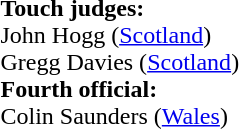<table style="width:100%">
<tr>
<td><br><strong>Touch judges:</strong>
<br>John Hogg (<a href='#'>Scotland</a>)
<br>Gregg Davies (<a href='#'>Scotland</a>)
<br><strong>Fourth official:</strong>
<br>Colin Saunders (<a href='#'>Wales</a>)</td>
</tr>
</table>
